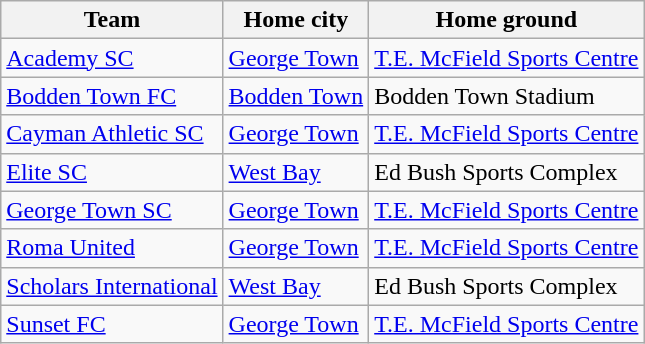<table class="wikitable sortable">
<tr>
<th>Team</th>
<th>Home city</th>
<th>Home ground</th>
</tr>
<tr>
<td><a href='#'>Academy SC</a></td>
<td><a href='#'>George Town</a></td>
<td><a href='#'>T.E. McField Sports Centre</a></td>
</tr>
<tr>
<td><a href='#'>Bodden Town FC</a></td>
<td><a href='#'>Bodden Town</a></td>
<td>Bodden Town Stadium</td>
</tr>
<tr>
<td><a href='#'>Cayman Athletic SC</a></td>
<td><a href='#'>George Town</a></td>
<td><a href='#'>T.E. McField Sports Centre</a></td>
</tr>
<tr>
<td><a href='#'>Elite SC</a></td>
<td><a href='#'>West Bay</a></td>
<td>Ed Bush Sports Complex</td>
</tr>
<tr>
<td><a href='#'>George Town SC</a></td>
<td><a href='#'>George Town</a></td>
<td><a href='#'>T.E. McField Sports Centre</a></td>
</tr>
<tr>
<td><a href='#'>Roma United</a></td>
<td><a href='#'>George Town</a></td>
<td><a href='#'>T.E. McField Sports Centre</a></td>
</tr>
<tr>
<td><a href='#'>Scholars International</a></td>
<td><a href='#'>West Bay</a></td>
<td>Ed Bush Sports Complex</td>
</tr>
<tr>
<td><a href='#'>Sunset FC</a></td>
<td><a href='#'>George Town</a></td>
<td><a href='#'>T.E. McField Sports Centre</a></td>
</tr>
</table>
